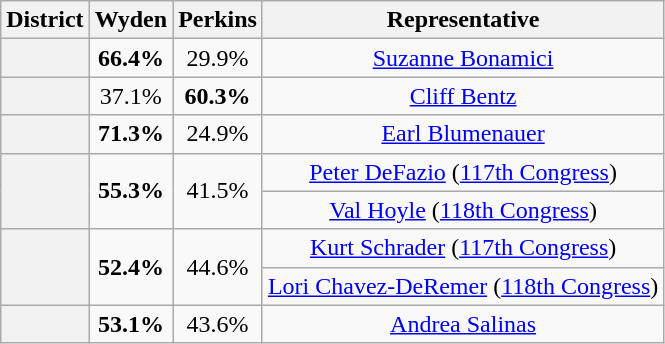<table class=wikitable>
<tr>
<th>District</th>
<th>Wyden</th>
<th>Perkins</th>
<th>Representative</th>
</tr>
<tr align=center>
<th></th>
<td><strong>66.4%</strong></td>
<td>29.9%</td>
<td><a href='#'>Suzanne Bonamici</a></td>
</tr>
<tr align=center>
<th></th>
<td>37.1%</td>
<td><strong>60.3%</strong></td>
<td><a href='#'>Cliff Bentz</a></td>
</tr>
<tr align=center>
<th></th>
<td><strong>71.3%</strong></td>
<td>24.9%</td>
<td><a href='#'>Earl Blumenauer</a></td>
</tr>
<tr align=center>
<th rowspan=2 ></th>
<td rowspan=2><strong>55.3%</strong></td>
<td rowspan=2>41.5%</td>
<td><a href='#'>Peter DeFazio</a> (<a href='#'>117th Congress</a>)</td>
</tr>
<tr align=center>
<td><a href='#'>Val Hoyle</a> (<a href='#'>118th Congress</a>)</td>
</tr>
<tr align=center>
<th rowspan=2 ></th>
<td rowspan=2><strong>52.4%</strong></td>
<td rowspan=2>44.6%</td>
<td><a href='#'>Kurt Schrader</a> (<a href='#'>117th Congress</a>)</td>
</tr>
<tr align=center>
<td><a href='#'>Lori Chavez-DeRemer</a> (<a href='#'>118th Congress</a>)</td>
</tr>
<tr align=center>
<th></th>
<td><strong>53.1%</strong></td>
<td>43.6%</td>
<td><a href='#'>Andrea Salinas</a></td>
</tr>
</table>
